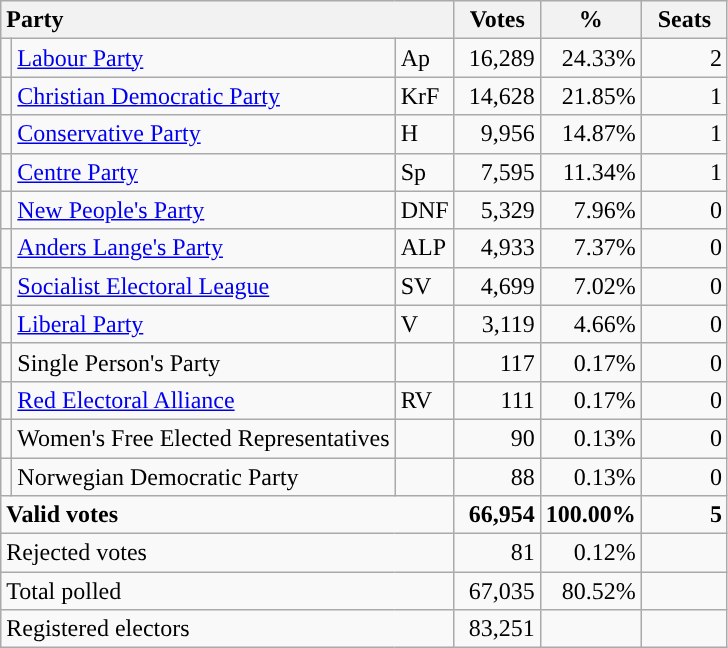<table class="wikitable" border="1" style="text-align:right;">
<tr>
<th style="text-align:left;" colspan=3>Party</th>
<th align=center width="50">Votes</th>
<th align=center width="50">%</th>
<th align=center width="50">Seats</th>
</tr>
<tr>
<td style="color:inherit;background:"></td>
<td align=left><a href='#'>Labour Party</a></td>
<td align=left>Ap</td>
<td>16,289</td>
<td>24.33%</td>
<td>2</td>
</tr>
<tr>
<td style="color:inherit;background:"></td>
<td align=left><a href='#'>Christian Democratic Party</a></td>
<td align=left>KrF</td>
<td>14,628</td>
<td>21.85%</td>
<td>1</td>
</tr>
<tr>
<td style="color:inherit;background:"></td>
<td align=left><a href='#'>Conservative Party</a></td>
<td align=left>H</td>
<td>9,956</td>
<td>14.87%</td>
<td>1</td>
</tr>
<tr>
<td style="color:inherit;background:"></td>
<td align=left><a href='#'>Centre Party</a></td>
<td align=left>Sp</td>
<td>7,595</td>
<td>11.34%</td>
<td>1</td>
</tr>
<tr>
<td style="color:inherit;background:"></td>
<td align=left><a href='#'>New People's Party</a></td>
<td align=left>DNF</td>
<td>5,329</td>
<td>7.96%</td>
<td>0</td>
</tr>
<tr>
<td style="color:inherit;background:"></td>
<td align=left><a href='#'>Anders Lange's Party</a></td>
<td align=left>ALP</td>
<td>4,933</td>
<td>7.37%</td>
<td>0</td>
</tr>
<tr>
<td style="color:inherit;background:"></td>
<td align=left><a href='#'>Socialist Electoral League</a></td>
<td align=left>SV</td>
<td>4,699</td>
<td>7.02%</td>
<td>0</td>
</tr>
<tr>
<td style="color:inherit;background:"></td>
<td align=left><a href='#'>Liberal Party</a></td>
<td align=left>V</td>
<td>3,119</td>
<td>4.66%</td>
<td>0</td>
</tr>
<tr>
<td></td>
<td align=left>Single Person's Party</td>
<td align=left></td>
<td>117</td>
<td>0.17%</td>
<td>0</td>
</tr>
<tr>
<td style="color:inherit;background:"></td>
<td align=left><a href='#'>Red Electoral Alliance</a></td>
<td align=left>RV</td>
<td>111</td>
<td>0.17%</td>
<td>0</td>
</tr>
<tr>
<td></td>
<td align=left>Women's Free Elected Representatives</td>
<td align=left></td>
<td>90</td>
<td>0.13%</td>
<td>0</td>
</tr>
<tr>
<td></td>
<td align=left>Norwegian Democratic Party</td>
<td align=left></td>
<td>88</td>
<td>0.13%</td>
<td>0</td>
</tr>
<tr style="font-weight:bold">
<td align=left colspan=3>Valid votes</td>
<td>66,954</td>
<td>100.00%</td>
<td>5</td>
</tr>
<tr>
<td align=left colspan=3>Rejected votes</td>
<td>81</td>
<td>0.12%</td>
<td></td>
</tr>
<tr>
<td align=left colspan=3>Total polled</td>
<td>67,035</td>
<td>80.52%</td>
<td></td>
</tr>
<tr>
<td align=left colspan=3>Registered electors</td>
<td>83,251</td>
<td></td>
<td></td>
</tr>
</table>
